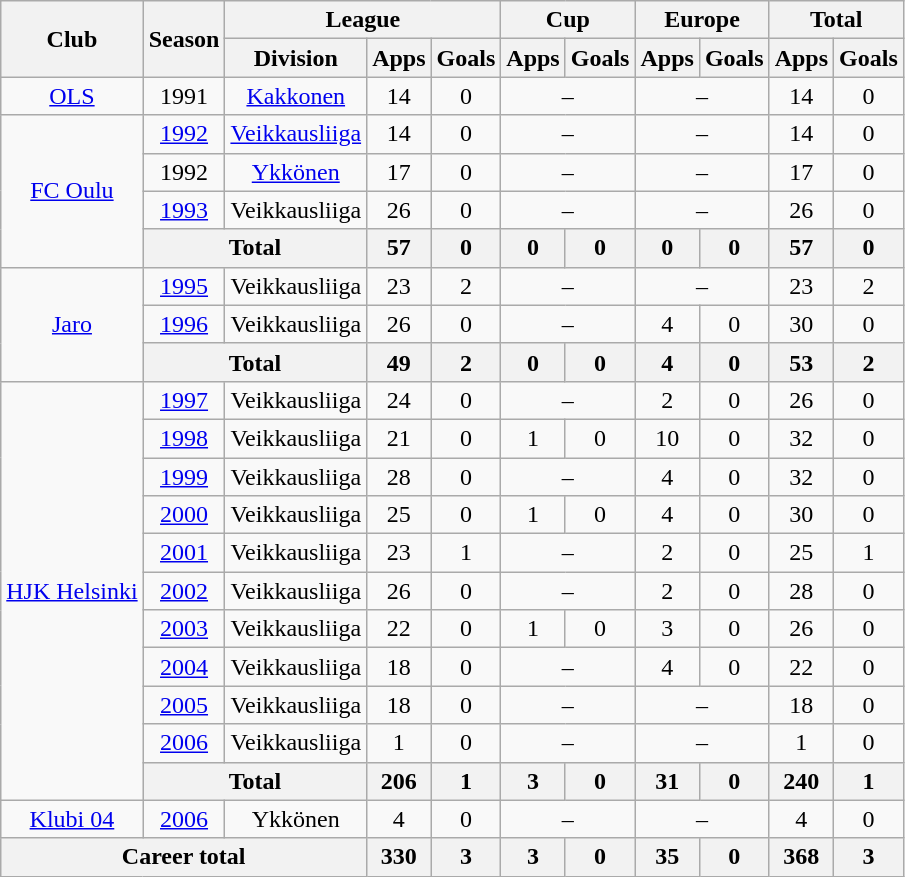<table class="wikitable" style="text-align:center">
<tr>
<th rowspan="2">Club</th>
<th rowspan="2">Season</th>
<th colspan="3">League</th>
<th colspan="2">Cup</th>
<th colspan="2">Europe</th>
<th colspan="2">Total</th>
</tr>
<tr>
<th>Division</th>
<th>Apps</th>
<th>Goals</th>
<th>Apps</th>
<th>Goals</th>
<th>Apps</th>
<th>Goals</th>
<th>Apps</th>
<th>Goals</th>
</tr>
<tr>
<td><a href='#'>OLS</a></td>
<td>1991</td>
<td><a href='#'>Kakkonen</a></td>
<td>14</td>
<td>0</td>
<td colspan=2>–</td>
<td colspan=2>–</td>
<td>14</td>
<td>0</td>
</tr>
<tr>
<td rowspan=4><a href='#'>FC Oulu</a></td>
<td><a href='#'>1992</a></td>
<td><a href='#'>Veikkausliiga</a></td>
<td>14</td>
<td>0</td>
<td colspan=2>–</td>
<td colspan=2>–</td>
<td>14</td>
<td>0</td>
</tr>
<tr>
<td>1992</td>
<td><a href='#'>Ykkönen</a></td>
<td>17</td>
<td>0</td>
<td colspan=2>–</td>
<td colspan=2>–</td>
<td>17</td>
<td>0</td>
</tr>
<tr>
<td><a href='#'>1993</a></td>
<td>Veikkausliiga</td>
<td>26</td>
<td>0</td>
<td colspan=2>–</td>
<td colspan=2>–</td>
<td>26</td>
<td>0</td>
</tr>
<tr>
<th colspan=2>Total</th>
<th>57</th>
<th>0</th>
<th>0</th>
<th>0</th>
<th>0</th>
<th>0</th>
<th>57</th>
<th>0</th>
</tr>
<tr>
<td rowspan=3><a href='#'>Jaro</a></td>
<td><a href='#'>1995</a></td>
<td>Veikkausliiga</td>
<td>23</td>
<td>2</td>
<td colspan=2>–</td>
<td colspan=2>–</td>
<td>23</td>
<td>2</td>
</tr>
<tr>
<td><a href='#'>1996</a></td>
<td>Veikkausliiga</td>
<td>26</td>
<td>0</td>
<td colspan=2>–</td>
<td>4</td>
<td>0</td>
<td>30</td>
<td>0</td>
</tr>
<tr>
<th colspan=2>Total</th>
<th>49</th>
<th>2</th>
<th>0</th>
<th>0</th>
<th>4</th>
<th>0</th>
<th>53</th>
<th>2</th>
</tr>
<tr>
<td rowspan=11><a href='#'>HJK Helsinki</a></td>
<td><a href='#'>1997</a></td>
<td>Veikkausliiga</td>
<td>24</td>
<td>0</td>
<td colspan=2>–</td>
<td>2</td>
<td>0</td>
<td>26</td>
<td>0</td>
</tr>
<tr>
<td><a href='#'>1998</a></td>
<td>Veikkausliiga</td>
<td>21</td>
<td>0</td>
<td>1</td>
<td>0</td>
<td>10</td>
<td>0</td>
<td>32</td>
<td>0</td>
</tr>
<tr>
<td><a href='#'>1999</a></td>
<td>Veikkausliiga</td>
<td>28</td>
<td>0</td>
<td colspan=2>–</td>
<td>4</td>
<td>0</td>
<td>32</td>
<td>0</td>
</tr>
<tr>
<td><a href='#'>2000</a></td>
<td>Veikkausliiga</td>
<td>25</td>
<td>0</td>
<td>1</td>
<td>0</td>
<td>4</td>
<td>0</td>
<td>30</td>
<td>0</td>
</tr>
<tr>
<td><a href='#'>2001</a></td>
<td>Veikkausliiga</td>
<td>23</td>
<td>1</td>
<td colspan=2>–</td>
<td>2</td>
<td>0</td>
<td>25</td>
<td>1</td>
</tr>
<tr>
<td><a href='#'>2002</a></td>
<td>Veikkausliiga</td>
<td>26</td>
<td>0</td>
<td colspan=2>–</td>
<td>2</td>
<td>0</td>
<td>28</td>
<td>0</td>
</tr>
<tr>
<td><a href='#'>2003</a></td>
<td>Veikkausliiga</td>
<td>22</td>
<td>0</td>
<td>1</td>
<td>0</td>
<td>3</td>
<td>0</td>
<td>26</td>
<td>0</td>
</tr>
<tr>
<td><a href='#'>2004</a></td>
<td>Veikkausliiga</td>
<td>18</td>
<td>0</td>
<td colspan=2>–</td>
<td>4</td>
<td>0</td>
<td>22</td>
<td>0</td>
</tr>
<tr>
<td><a href='#'>2005</a></td>
<td>Veikkausliiga</td>
<td>18</td>
<td>0</td>
<td colspan=2>–</td>
<td colspan=2>–</td>
<td>18</td>
<td>0</td>
</tr>
<tr>
<td><a href='#'>2006</a></td>
<td>Veikkausliiga</td>
<td>1</td>
<td>0</td>
<td colspan=2>–</td>
<td colspan=2>–</td>
<td>1</td>
<td>0</td>
</tr>
<tr>
<th colspan=2>Total</th>
<th>206</th>
<th>1</th>
<th>3</th>
<th>0</th>
<th>31</th>
<th>0</th>
<th>240</th>
<th>1</th>
</tr>
<tr>
<td><a href='#'>Klubi 04</a></td>
<td><a href='#'>2006</a></td>
<td>Ykkönen</td>
<td>4</td>
<td>0</td>
<td colspan=2>–</td>
<td colspan=2>–</td>
<td>4</td>
<td>0</td>
</tr>
<tr>
<th colspan="3">Career total</th>
<th>330</th>
<th>3</th>
<th>3</th>
<th>0</th>
<th>35</th>
<th>0</th>
<th>368</th>
<th>3</th>
</tr>
</table>
